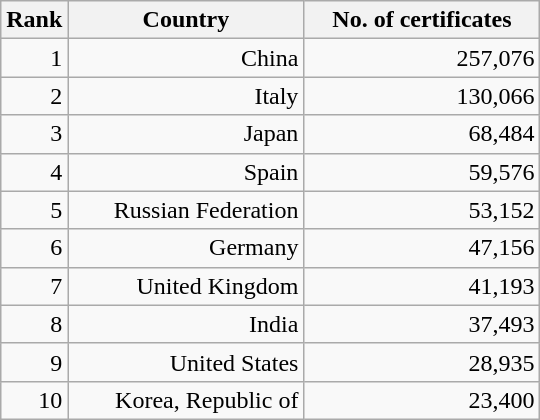<table class="wikitable" style="text-align:right">
<tr>
<th scope="col" style="width:15px;">Rank</th>
<th scope="col" style="width:150px;">Country</th>
<th scope="col" style="width:150px;">No. of certificates</th>
</tr>
<tr>
<td>1</td>
<td>China</td>
<td>257,076</td>
</tr>
<tr>
<td>2</td>
<td>Italy</td>
<td>130,066</td>
</tr>
<tr>
<td>3</td>
<td>Japan</td>
<td>68,484</td>
</tr>
<tr>
<td>4</td>
<td>Spain</td>
<td>59,576</td>
</tr>
<tr>
<td>5</td>
<td>Russian Federation</td>
<td>53,152</td>
</tr>
<tr>
<td>6</td>
<td>Germany</td>
<td>47,156</td>
</tr>
<tr>
<td>7</td>
<td>United Kingdom</td>
<td>41,193</td>
</tr>
<tr>
<td>8</td>
<td>India</td>
<td>37,493</td>
</tr>
<tr>
<td>9</td>
<td>United States</td>
<td>28,935</td>
</tr>
<tr>
<td>10</td>
<td>Korea, Republic of</td>
<td>23,400</td>
</tr>
</table>
